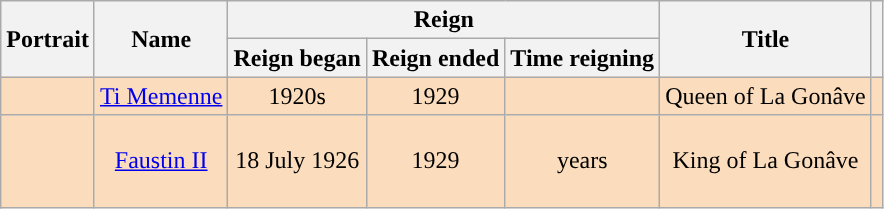<table class="wikitable" style="text-align:center">
<tr>
<th rowspan=2>Portrait</th>
<th rowspan=2>Name<br></th>
<th colspan=3>Reign</th>
<th rowspan=2>Title</th>
<th rowspan=2></th>
</tr>
<tr>
<th>Reign began</th>
<th>Reign ended</th>
<th>Time reigning</th>
</tr>
<tr style="background:#FBDDBD">
<td></td>
<td><a href='#'>Ti Memenne</a><em><br></td>
<td></em> 1920s<em></td>
<td></em>1929<em></td>
<td></td>
<td></em>Queen of La Gonâve<em><br></td>
<td></td>
</tr>
<tr style="background:#FBDDBD">
<td></td>
<td></em><a href='#'>Faustin II</a><em><br></td>
<td></em>18 July 1926<em></td>
<td></em>1929<em></td>
<td> years</td>
<td></em>King of La Gonâve<em><br></td>
<td><br><br><br></td>
</tr>
</table>
